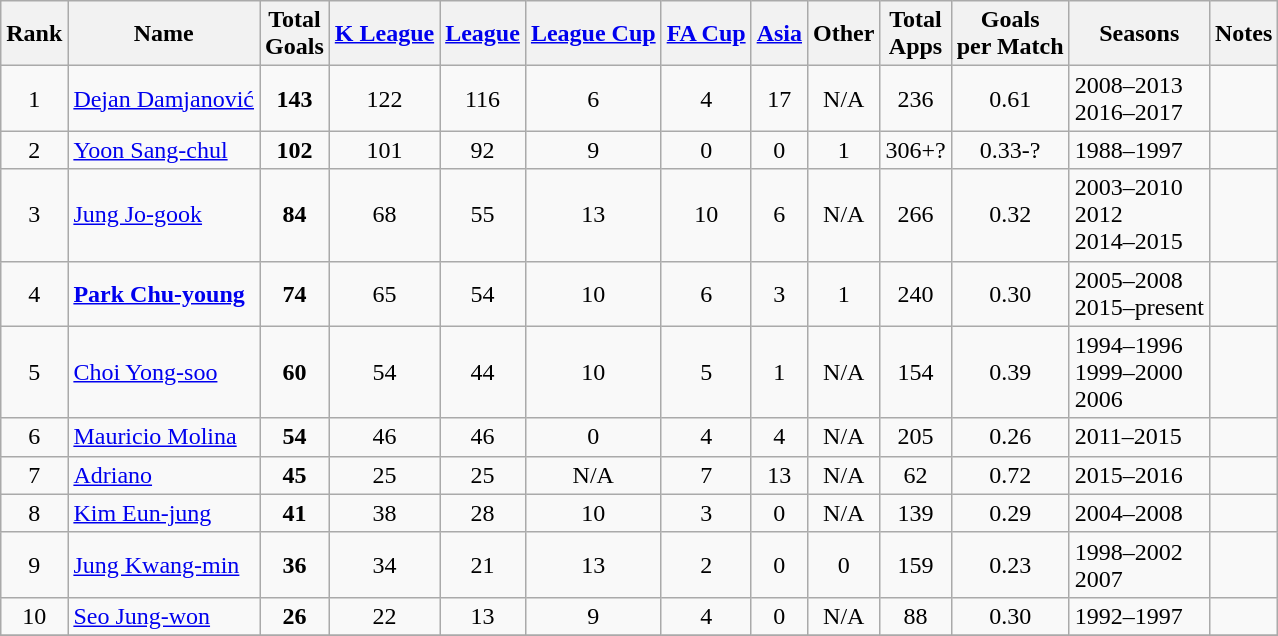<table class="wikitable sortable" style="text-align:center">
<tr>
<th>Rank</th>
<th>Name</th>
<th>Total<br>Goals</th>
<th><a href='#'>K League</a></th>
<th><a href='#'>League</a></th>
<th><a href='#'>League Cup</a></th>
<th><a href='#'>FA Cup</a></th>
<th><a href='#'>Asia</a></th>
<th>Other</th>
<th>Total<br>Apps</th>
<th>Goals<br>per Match</th>
<th>Seasons</th>
<th>Notes</th>
</tr>
<tr>
<td>1</td>
<td align=left> <a href='#'>Dejan Damjanović</a></td>
<td><strong>143</strong></td>
<td>122</td>
<td>116</td>
<td>6</td>
<td>4</td>
<td>17</td>
<td>N/A</td>
<td>236</td>
<td>0.61</td>
<td align=left>2008–2013<br>2016–2017</td>
<td></td>
</tr>
<tr>
<td>2</td>
<td align=left> <a href='#'>Yoon Sang-chul</a></td>
<td><strong>102</strong></td>
<td>101</td>
<td>92</td>
<td>9</td>
<td>0</td>
<td>0</td>
<td>1</td>
<td>306+?</td>
<td>0.33-?</td>
<td align=left>1988–1997</td>
<td align=left></td>
</tr>
<tr>
<td>3</td>
<td align=left> <a href='#'>Jung Jo-gook</a></td>
<td><strong>84</strong></td>
<td>68</td>
<td>55</td>
<td>13</td>
<td>10</td>
<td>6</td>
<td>N/A</td>
<td>266</td>
<td>0.32</td>
<td align=left>2003–2010<br>2012<br>2014–2015</td>
<td></td>
</tr>
<tr>
<td>4</td>
<td align=left> <strong><a href='#'>Park Chu-young</a></strong></td>
<td><strong>74</strong></td>
<td>65</td>
<td>54</td>
<td>10</td>
<td>6</td>
<td>3</td>
<td>1</td>
<td>240</td>
<td>0.30</td>
<td align=left>2005–2008<br>2015–present</td>
<td></td>
</tr>
<tr>
<td>5</td>
<td align=left> <a href='#'>Choi Yong-soo</a></td>
<td><strong>60</strong></td>
<td>54</td>
<td>44</td>
<td>10</td>
<td>5</td>
<td>1</td>
<td>N/A</td>
<td>154</td>
<td>0.39</td>
<td align=left>1994–1996<br>1999–2000<br>2006</td>
<td></td>
</tr>
<tr>
<td>6</td>
<td align=left> <a href='#'>Mauricio Molina</a></td>
<td><strong>54</strong></td>
<td>46</td>
<td>46</td>
<td>0</td>
<td>4</td>
<td>4</td>
<td>N/A</td>
<td>205</td>
<td>0.26</td>
<td align=left>2011–2015</td>
<td></td>
</tr>
<tr>
<td>7</td>
<td align=left> <a href='#'>Adriano</a></td>
<td><strong>45</strong></td>
<td>25</td>
<td>25</td>
<td>N/A</td>
<td>7</td>
<td>13</td>
<td>N/A</td>
<td>62</td>
<td>0.72</td>
<td align=left>2015–2016</td>
<td></td>
</tr>
<tr>
<td>8</td>
<td align=left> <a href='#'>Kim Eun-jung</a></td>
<td><strong>41</strong></td>
<td>38</td>
<td>28</td>
<td>10</td>
<td>3</td>
<td>0</td>
<td>N/A</td>
<td>139</td>
<td>0.29</td>
<td align=left>2004–2008</td>
<td></td>
</tr>
<tr>
<td>9</td>
<td align=left> <a href='#'>Jung Kwang-min</a></td>
<td><strong>36</strong></td>
<td>34</td>
<td>21</td>
<td>13</td>
<td>2</td>
<td>0</td>
<td>0</td>
<td>159</td>
<td>0.23</td>
<td align=left>1998–2002<br>2007</td>
<td align=left></td>
</tr>
<tr>
<td>10</td>
<td align=left> <a href='#'>Seo Jung-won</a></td>
<td><strong>26</strong></td>
<td>22</td>
<td>13</td>
<td>9</td>
<td>4</td>
<td>0</td>
<td>N/A</td>
<td>88</td>
<td>0.30</td>
<td align=left>1992–1997</td>
<td></td>
</tr>
<tr>
</tr>
</table>
